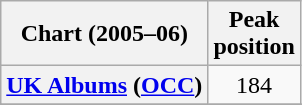<table class="wikitable sortable plainrowheaders" style="text-align:center;">
<tr>
<th scope="col">Chart (2005–06)</th>
<th scope="col">Peak<br>position</th>
</tr>
<tr>
<th scope="row"><a href='#'>UK Albums</a> (<a href='#'>OCC</a>)</th>
<td>184</td>
</tr>
<tr>
</tr>
<tr>
</tr>
<tr>
</tr>
</table>
